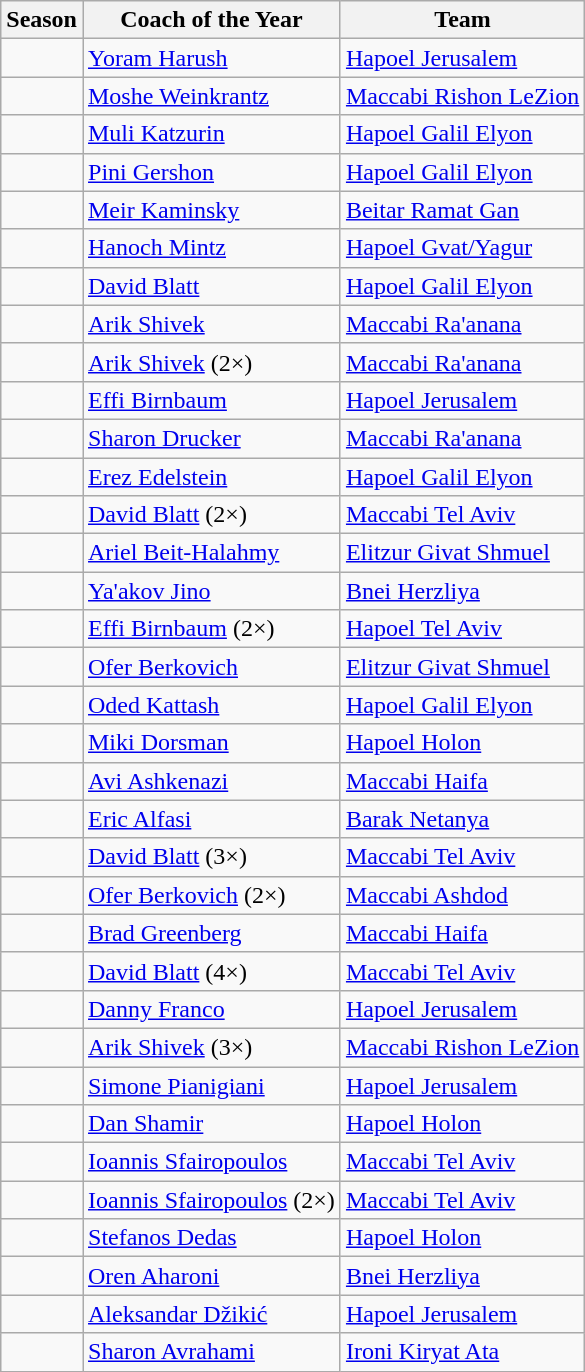<table class="wikitable sortable">
<tr>
<th>Season</th>
<th>Coach of the Year</th>
<th>Team</th>
</tr>
<tr>
<td></td>
<td> <a href='#'>Yoram Harush</a></td>
<td><a href='#'>Hapoel Jerusalem</a></td>
</tr>
<tr>
<td></td>
<td> <a href='#'>Moshe Weinkrantz</a></td>
<td><a href='#'>Maccabi Rishon LeZion</a></td>
</tr>
<tr>
<td></td>
<td> <a href='#'>Muli Katzurin</a></td>
<td><a href='#'>Hapoel Galil Elyon</a></td>
</tr>
<tr>
<td></td>
<td> <a href='#'>Pini Gershon</a></td>
<td><a href='#'>Hapoel Galil Elyon</a></td>
</tr>
<tr>
<td></td>
<td> <a href='#'>Meir Kaminsky</a></td>
<td><a href='#'>Beitar Ramat Gan</a></td>
</tr>
<tr>
<td></td>
<td> <a href='#'>Hanoch Mintz</a></td>
<td><a href='#'>Hapoel Gvat/Yagur</a></td>
</tr>
<tr>
<td></td>
<td> <a href='#'>David Blatt</a></td>
<td><a href='#'>Hapoel Galil Elyon</a></td>
</tr>
<tr>
<td></td>
<td> <a href='#'>Arik Shivek</a></td>
<td><a href='#'>Maccabi Ra'anana</a></td>
</tr>
<tr>
<td></td>
<td> <a href='#'>Arik Shivek</a> (2×)</td>
<td><a href='#'>Maccabi Ra'anana</a></td>
</tr>
<tr>
<td></td>
<td> <a href='#'>Effi Birnbaum</a></td>
<td><a href='#'>Hapoel Jerusalem</a></td>
</tr>
<tr>
<td></td>
<td> <a href='#'>Sharon Drucker</a></td>
<td><a href='#'>Maccabi Ra'anana</a></td>
</tr>
<tr>
<td></td>
<td> <a href='#'>Erez Edelstein</a></td>
<td><a href='#'>Hapoel Galil Elyon</a></td>
</tr>
<tr>
<td></td>
<td> <a href='#'>David Blatt</a> (2×)</td>
<td><a href='#'>Maccabi Tel Aviv</a></td>
</tr>
<tr>
<td></td>
<td> <a href='#'>Ariel Beit-Halahmy</a></td>
<td><a href='#'>Elitzur Givat Shmuel</a></td>
</tr>
<tr>
<td></td>
<td> <a href='#'>Ya'akov Jino</a></td>
<td><a href='#'>Bnei Herzliya</a></td>
</tr>
<tr>
<td></td>
<td> <a href='#'>Effi Birnbaum</a> (2×)</td>
<td><a href='#'>Hapoel Tel Aviv</a></td>
</tr>
<tr>
<td></td>
<td> <a href='#'>Ofer Berkovich</a></td>
<td><a href='#'>Elitzur Givat Shmuel</a></td>
</tr>
<tr>
<td></td>
<td> <a href='#'>Oded Kattash</a></td>
<td><a href='#'>Hapoel Galil Elyon</a></td>
</tr>
<tr>
<td></td>
<td> <a href='#'>Miki Dorsman</a></td>
<td><a href='#'>Hapoel Holon</a></td>
</tr>
<tr>
<td></td>
<td> <a href='#'>Avi Ashkenazi</a></td>
<td><a href='#'>Maccabi Haifa</a></td>
</tr>
<tr>
<td></td>
<td> <a href='#'>Eric Alfasi</a></td>
<td><a href='#'>Barak Netanya</a></td>
</tr>
<tr>
<td></td>
<td> <a href='#'>David Blatt</a> (3×)</td>
<td><a href='#'>Maccabi Tel Aviv</a></td>
</tr>
<tr>
<td></td>
<td> <a href='#'>Ofer Berkovich</a> (2×)</td>
<td><a href='#'>Maccabi Ashdod</a></td>
</tr>
<tr>
<td></td>
<td> <a href='#'>Brad Greenberg</a></td>
<td><a href='#'>Maccabi Haifa</a></td>
</tr>
<tr>
<td></td>
<td> <a href='#'>David Blatt</a> (4×)</td>
<td><a href='#'>Maccabi Tel Aviv</a></td>
</tr>
<tr>
<td></td>
<td> <a href='#'>Danny Franco</a></td>
<td><a href='#'>Hapoel Jerusalem</a></td>
</tr>
<tr>
<td></td>
<td> <a href='#'>Arik Shivek</a> (3×)</td>
<td><a href='#'>Maccabi Rishon LeZion</a></td>
</tr>
<tr>
<td></td>
<td> <a href='#'>Simone Pianigiani</a></td>
<td><a href='#'>Hapoel Jerusalem</a></td>
</tr>
<tr>
<td></td>
<td> <a href='#'>Dan Shamir</a></td>
<td><a href='#'>Hapoel Holon</a></td>
</tr>
<tr>
<td></td>
<td> <a href='#'>Ioannis Sfairopoulos</a></td>
<td><a href='#'>Maccabi Tel Aviv</a></td>
</tr>
<tr>
<td></td>
<td> <a href='#'>Ioannis Sfairopoulos</a> (2×)</td>
<td><a href='#'>Maccabi Tel Aviv</a></td>
</tr>
<tr>
<td></td>
<td> <a href='#'>Stefanos Dedas</a></td>
<td><a href='#'>Hapoel Holon</a></td>
</tr>
<tr>
<td></td>
<td> <a href='#'>Oren Aharoni</a></td>
<td><a href='#'>Bnei Herzliya</a></td>
</tr>
<tr>
<td></td>
<td> <a href='#'>Aleksandar Džikić</a></td>
<td><a href='#'>Hapoel Jerusalem</a></td>
</tr>
<tr>
<td></td>
<td> <a href='#'>Sharon Avrahami</a></td>
<td><a href='#'>Ironi Kiryat Ata</a></td>
</tr>
</table>
